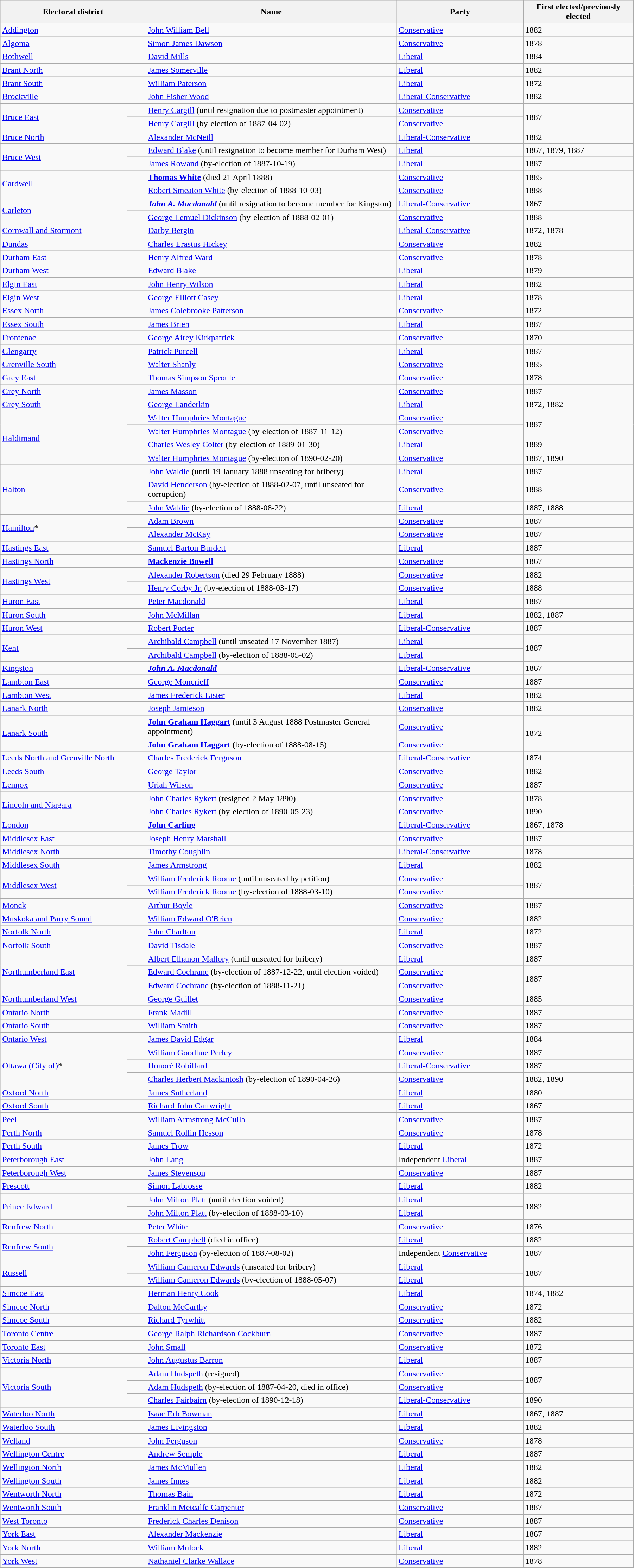<table class="wikitable" width=95%>
<tr>
<th colspan=2 width=23%>Electoral district</th>
<th>Name</th>
<th width=20%>Party</th>
<th>First elected/previously elected</th>
</tr>
<tr>
<td width=20%><a href='#'>Addington</a></td>
<td></td>
<td><a href='#'>John William Bell</a></td>
<td><a href='#'>Conservative</a></td>
<td>1882</td>
</tr>
<tr>
<td><a href='#'>Algoma</a></td>
<td></td>
<td><a href='#'>Simon James Dawson</a></td>
<td><a href='#'>Conservative</a></td>
<td>1878</td>
</tr>
<tr>
<td><a href='#'>Bothwell</a></td>
<td></td>
<td><a href='#'>David Mills</a></td>
<td><a href='#'>Liberal</a></td>
<td>1884</td>
</tr>
<tr>
<td><a href='#'>Brant North</a></td>
<td></td>
<td><a href='#'>James Somerville</a></td>
<td><a href='#'>Liberal</a></td>
<td>1882</td>
</tr>
<tr>
<td><a href='#'>Brant South</a></td>
<td></td>
<td><a href='#'>William Paterson</a></td>
<td><a href='#'>Liberal</a></td>
<td>1872</td>
</tr>
<tr>
<td><a href='#'>Brockville</a></td>
<td></td>
<td><a href='#'>John Fisher Wood</a></td>
<td><a href='#'>Liberal-Conservative</a></td>
<td>1882</td>
</tr>
<tr>
<td rowspan=2><a href='#'>Bruce East</a></td>
<td></td>
<td><a href='#'>Henry Cargill</a> (until resignation due to postmaster appointment)</td>
<td><a href='#'>Conservative</a></td>
<td rowspan=2>1887</td>
</tr>
<tr>
<td></td>
<td><a href='#'>Henry Cargill</a> (by-election of 1887-04-02)</td>
<td><a href='#'>Conservative</a></td>
</tr>
<tr>
<td><a href='#'>Bruce North</a></td>
<td></td>
<td><a href='#'>Alexander McNeill</a></td>
<td><a href='#'>Liberal-Conservative</a></td>
<td>1882</td>
</tr>
<tr>
<td rowspan=2><a href='#'>Bruce West</a></td>
<td></td>
<td><a href='#'>Edward Blake</a> (until resignation to become member for Durham West)</td>
<td><a href='#'>Liberal</a></td>
<td>1867, 1879, 1887</td>
</tr>
<tr>
<td></td>
<td><a href='#'>James Rowand</a> (by-election of 1887-10-19)</td>
<td><a href='#'>Liberal</a></td>
<td>1887</td>
</tr>
<tr>
<td rowspan=2><a href='#'>Cardwell</a></td>
<td></td>
<td><strong><a href='#'>Thomas White</a></strong> (died 21 April 1888)</td>
<td><a href='#'>Conservative</a></td>
<td>1885</td>
</tr>
<tr>
<td></td>
<td><a href='#'>Robert Smeaton White</a> (by-election of 1888-10-03)</td>
<td><a href='#'>Conservative</a></td>
<td>1888</td>
</tr>
<tr>
<td rowspan=2><a href='#'>Carleton</a></td>
<td></td>
<td><strong><em><a href='#'>John A. Macdonald</a></em></strong> (until resignation to become member for Kingston)</td>
<td><a href='#'>Liberal-Conservative</a></td>
<td>1867</td>
</tr>
<tr>
<td></td>
<td><a href='#'>George Lemuel Dickinson</a> (by-election of 1888-02-01)</td>
<td><a href='#'>Conservative</a></td>
<td>1888</td>
</tr>
<tr>
<td><a href='#'>Cornwall and Stormont</a></td>
<td></td>
<td><a href='#'>Darby Bergin</a></td>
<td><a href='#'>Liberal-Conservative</a></td>
<td>1872, 1878</td>
</tr>
<tr>
<td><a href='#'>Dundas</a></td>
<td></td>
<td><a href='#'>Charles Erastus Hickey</a></td>
<td><a href='#'>Conservative</a></td>
<td>1882</td>
</tr>
<tr>
<td><a href='#'>Durham East</a></td>
<td></td>
<td><a href='#'>Henry Alfred Ward</a></td>
<td><a href='#'>Conservative</a></td>
<td>1878</td>
</tr>
<tr>
<td><a href='#'>Durham West</a></td>
<td></td>
<td><a href='#'>Edward Blake</a></td>
<td><a href='#'>Liberal</a></td>
<td>1879</td>
</tr>
<tr>
<td><a href='#'>Elgin East</a></td>
<td></td>
<td><a href='#'>John Henry Wilson</a></td>
<td><a href='#'>Liberal</a></td>
<td>1882</td>
</tr>
<tr>
<td><a href='#'>Elgin West</a></td>
<td></td>
<td><a href='#'>George Elliott Casey</a></td>
<td><a href='#'>Liberal</a></td>
<td>1878</td>
</tr>
<tr>
<td><a href='#'>Essex North</a></td>
<td></td>
<td><a href='#'>James Colebrooke Patterson</a></td>
<td><a href='#'>Conservative</a></td>
<td>1872</td>
</tr>
<tr>
<td><a href='#'>Essex South</a></td>
<td></td>
<td><a href='#'>James Brien</a></td>
<td><a href='#'>Liberal</a></td>
<td>1887</td>
</tr>
<tr>
<td><a href='#'>Frontenac</a></td>
<td></td>
<td><a href='#'>George Airey Kirkpatrick</a> </td>
<td><a href='#'>Conservative</a></td>
<td>1870</td>
</tr>
<tr>
<td><a href='#'>Glengarry</a></td>
<td></td>
<td><a href='#'>Patrick Purcell</a></td>
<td><a href='#'>Liberal</a></td>
<td>1887</td>
</tr>
<tr>
<td><a href='#'>Grenville South</a></td>
<td></td>
<td><a href='#'>Walter Shanly</a></td>
<td><a href='#'>Conservative</a></td>
<td>1885</td>
</tr>
<tr>
<td><a href='#'>Grey East</a></td>
<td></td>
<td><a href='#'>Thomas Simpson Sproule</a></td>
<td><a href='#'>Conservative</a></td>
<td>1878</td>
</tr>
<tr>
<td><a href='#'>Grey North</a></td>
<td></td>
<td><a href='#'>James Masson</a></td>
<td><a href='#'>Conservative</a></td>
<td>1887</td>
</tr>
<tr>
<td><a href='#'>Grey South</a></td>
<td></td>
<td><a href='#'>George Landerkin</a></td>
<td><a href='#'>Liberal</a></td>
<td>1872, 1882</td>
</tr>
<tr>
<td rowspan=4><a href='#'>Haldimand</a></td>
<td></td>
<td><a href='#'>Walter Humphries Montague</a></td>
<td><a href='#'>Conservative</a></td>
<td rowspan=2>1887</td>
</tr>
<tr>
<td></td>
<td><a href='#'>Walter Humphries Montague</a> (by-election of 1887-11-12)</td>
<td><a href='#'>Conservative</a></td>
</tr>
<tr>
<td></td>
<td><a href='#'>Charles Wesley Colter</a> (by-election of 1889-01-30)</td>
<td><a href='#'>Liberal</a></td>
<td>1889</td>
</tr>
<tr>
<td></td>
<td><a href='#'>Walter Humphries Montague</a> (by-election of 1890-02-20)</td>
<td><a href='#'>Conservative</a></td>
<td>1887, 1890</td>
</tr>
<tr>
<td rowspan=3><a href='#'>Halton</a></td>
<td></td>
<td><a href='#'>John Waldie</a> (until 19 January 1888 unseating for bribery)</td>
<td><a href='#'>Liberal</a></td>
<td>1887</td>
</tr>
<tr>
<td></td>
<td><a href='#'>David Henderson</a> (by-election of 1888-02-07, until unseated for corruption)</td>
<td><a href='#'>Conservative</a></td>
<td>1888</td>
</tr>
<tr>
<td></td>
<td><a href='#'>John Waldie</a> (by-election of 1888-08-22)</td>
<td><a href='#'>Liberal</a></td>
<td>1887, 1888</td>
</tr>
<tr>
<td rowspan=2><a href='#'>Hamilton</a>*</td>
<td></td>
<td><a href='#'>Adam Brown</a></td>
<td><a href='#'>Conservative</a></td>
<td>1887</td>
</tr>
<tr>
<td></td>
<td><a href='#'>Alexander McKay</a></td>
<td><a href='#'>Conservative</a></td>
<td>1887</td>
</tr>
<tr>
<td><a href='#'>Hastings East</a></td>
<td></td>
<td><a href='#'>Samuel Barton Burdett</a></td>
<td><a href='#'>Liberal</a></td>
<td>1887</td>
</tr>
<tr>
<td><a href='#'>Hastings North</a></td>
<td></td>
<td><strong><a href='#'>Mackenzie Bowell</a></strong></td>
<td><a href='#'>Conservative</a></td>
<td>1867</td>
</tr>
<tr>
<td rowspan=2><a href='#'>Hastings West</a></td>
<td></td>
<td><a href='#'>Alexander Robertson</a> (died 29 February 1888)</td>
<td><a href='#'>Conservative</a></td>
<td>1882</td>
</tr>
<tr>
<td></td>
<td><a href='#'>Henry Corby Jr.</a> (by-election of 1888-03-17)</td>
<td><a href='#'>Conservative</a></td>
<td>1888</td>
</tr>
<tr>
<td><a href='#'>Huron East</a></td>
<td></td>
<td><a href='#'>Peter Macdonald</a></td>
<td><a href='#'>Liberal</a></td>
<td>1887</td>
</tr>
<tr>
<td><a href='#'>Huron South</a></td>
<td></td>
<td><a href='#'>John McMillan</a></td>
<td><a href='#'>Liberal</a></td>
<td>1882, 1887</td>
</tr>
<tr>
<td><a href='#'>Huron West</a></td>
<td></td>
<td><a href='#'>Robert Porter</a></td>
<td><a href='#'>Liberal-Conservative</a></td>
<td>1887</td>
</tr>
<tr>
<td rowspan=2><a href='#'>Kent</a></td>
<td></td>
<td><a href='#'>Archibald Campbell</a> (until unseated 17 November 1887)</td>
<td><a href='#'>Liberal</a></td>
<td rowspan=2>1887</td>
</tr>
<tr>
<td></td>
<td><a href='#'>Archibald Campbell</a> (by-election of 1888-05-02)</td>
<td><a href='#'>Liberal</a></td>
</tr>
<tr>
<td><a href='#'>Kingston</a></td>
<td></td>
<td><strong><em><a href='#'>John A. Macdonald</a></em></strong></td>
<td><a href='#'>Liberal-Conservative</a></td>
<td>1867</td>
</tr>
<tr>
<td><a href='#'>Lambton East</a></td>
<td></td>
<td><a href='#'>George Moncrieff</a></td>
<td><a href='#'>Conservative</a></td>
<td>1887</td>
</tr>
<tr>
<td><a href='#'>Lambton West</a></td>
<td></td>
<td><a href='#'>James Frederick Lister</a></td>
<td><a href='#'>Liberal</a></td>
<td>1882</td>
</tr>
<tr>
<td><a href='#'>Lanark North</a></td>
<td></td>
<td><a href='#'>Joseph Jamieson</a></td>
<td><a href='#'>Conservative</a></td>
<td>1882</td>
</tr>
<tr>
<td rowspan=2><a href='#'>Lanark South</a></td>
<td></td>
<td><strong><a href='#'>John Graham Haggart</a></strong> (until 3 August 1888 Postmaster General appointment)</td>
<td><a href='#'>Conservative</a></td>
<td rowspan=2>1872</td>
</tr>
<tr>
<td></td>
<td><strong><a href='#'>John Graham Haggart</a></strong> (by-election of 1888-08-15)</td>
<td><a href='#'>Conservative</a></td>
</tr>
<tr>
<td><a href='#'>Leeds North and Grenville North</a></td>
<td></td>
<td><a href='#'>Charles Frederick Ferguson</a></td>
<td><a href='#'>Liberal-Conservative</a></td>
<td>1874</td>
</tr>
<tr>
<td><a href='#'>Leeds South</a></td>
<td></td>
<td><a href='#'>George Taylor</a></td>
<td><a href='#'>Conservative</a></td>
<td>1882</td>
</tr>
<tr>
<td><a href='#'>Lennox</a></td>
<td></td>
<td><a href='#'>Uriah Wilson</a></td>
<td><a href='#'>Conservative</a></td>
<td>1887</td>
</tr>
<tr>
<td rowspan=2><a href='#'>Lincoln and Niagara</a></td>
<td></td>
<td><a href='#'>John Charles Rykert</a> (resigned 2 May 1890)</td>
<td><a href='#'>Conservative</a></td>
<td>1878</td>
</tr>
<tr>
<td></td>
<td><a href='#'>John Charles Rykert</a> (by-election of 1890-05-23)</td>
<td><a href='#'>Conservative</a></td>
<td>1890</td>
</tr>
<tr>
<td><a href='#'>London</a></td>
<td></td>
<td><strong><a href='#'>John Carling</a></strong></td>
<td><a href='#'>Liberal-Conservative</a></td>
<td>1867, 1878</td>
</tr>
<tr>
<td><a href='#'>Middlesex East</a></td>
<td></td>
<td><a href='#'>Joseph Henry Marshall</a></td>
<td><a href='#'>Conservative</a></td>
<td>1887</td>
</tr>
<tr>
<td><a href='#'>Middlesex North</a></td>
<td></td>
<td><a href='#'>Timothy Coughlin</a></td>
<td><a href='#'>Liberal-Conservative</a></td>
<td>1878</td>
</tr>
<tr>
<td><a href='#'>Middlesex South</a></td>
<td></td>
<td><a href='#'>James Armstrong</a></td>
<td><a href='#'>Liberal</a></td>
<td>1882</td>
</tr>
<tr>
<td rowspan=2><a href='#'>Middlesex West</a></td>
<td></td>
<td><a href='#'>William Frederick Roome</a> (until unseated by petition)</td>
<td><a href='#'>Conservative</a></td>
<td rowspan=2>1887</td>
</tr>
<tr>
<td></td>
<td><a href='#'>William Frederick Roome</a> (by-election of 1888-03-10)</td>
<td><a href='#'>Conservative</a></td>
</tr>
<tr>
<td><a href='#'>Monck</a></td>
<td></td>
<td><a href='#'>Arthur Boyle</a></td>
<td><a href='#'>Conservative</a></td>
<td>1887</td>
</tr>
<tr>
<td><a href='#'>Muskoka and Parry Sound</a></td>
<td></td>
<td><a href='#'>William Edward O'Brien</a></td>
<td><a href='#'>Conservative</a></td>
<td>1882</td>
</tr>
<tr>
<td><a href='#'>Norfolk North</a></td>
<td></td>
<td><a href='#'>John Charlton</a></td>
<td><a href='#'>Liberal</a></td>
<td>1872</td>
</tr>
<tr>
<td><a href='#'>Norfolk South</a></td>
<td></td>
<td><a href='#'>David Tisdale</a></td>
<td><a href='#'>Conservative</a></td>
<td>1887</td>
</tr>
<tr>
<td rowspan=3><a href='#'>Northumberland East</a></td>
<td></td>
<td><a href='#'>Albert Elhanon Mallory</a> (until unseated for bribery)</td>
<td><a href='#'>Liberal</a></td>
<td>1887</td>
</tr>
<tr>
<td></td>
<td><a href='#'>Edward Cochrane</a> (by-election of 1887-12-22, until election voided)</td>
<td><a href='#'>Conservative</a></td>
<td rowspan=2>1887</td>
</tr>
<tr>
<td></td>
<td><a href='#'>Edward Cochrane</a> (by-election of 1888-11-21)</td>
<td><a href='#'>Conservative</a></td>
</tr>
<tr>
<td><a href='#'>Northumberland West</a></td>
<td></td>
<td><a href='#'>George Guillet</a></td>
<td><a href='#'>Conservative</a></td>
<td>1885</td>
</tr>
<tr>
<td><a href='#'>Ontario North</a></td>
<td></td>
<td><a href='#'>Frank Madill</a></td>
<td><a href='#'>Conservative</a></td>
<td>1887</td>
</tr>
<tr>
<td><a href='#'>Ontario South</a></td>
<td></td>
<td><a href='#'>William Smith</a></td>
<td><a href='#'>Conservative</a></td>
<td>1887</td>
</tr>
<tr>
<td><a href='#'>Ontario West</a></td>
<td></td>
<td><a href='#'>James David Edgar</a></td>
<td><a href='#'>Liberal</a></td>
<td>1884</td>
</tr>
<tr>
<td rowspan=3><a href='#'>Ottawa (City of)</a>*</td>
<td></td>
<td><a href='#'>William Goodhue Perley</a></td>
<td><a href='#'>Conservative</a></td>
<td>1887</td>
</tr>
<tr>
<td></td>
<td><a href='#'>Honoré Robillard</a></td>
<td><a href='#'>Liberal-Conservative</a></td>
<td>1887</td>
</tr>
<tr>
<td></td>
<td><a href='#'>Charles Herbert Mackintosh</a> (by-election of 1890-04-26)</td>
<td><a href='#'>Conservative</a></td>
<td>1882, 1890</td>
</tr>
<tr>
<td><a href='#'>Oxford North</a></td>
<td></td>
<td><a href='#'>James Sutherland</a></td>
<td><a href='#'>Liberal</a></td>
<td>1880</td>
</tr>
<tr>
<td><a href='#'>Oxford South</a></td>
<td></td>
<td><a href='#'>Richard John Cartwright</a></td>
<td><a href='#'>Liberal</a></td>
<td>1867</td>
</tr>
<tr>
<td><a href='#'>Peel</a></td>
<td></td>
<td><a href='#'>William Armstrong McCulla</a></td>
<td><a href='#'>Conservative</a></td>
<td>1887</td>
</tr>
<tr>
<td><a href='#'>Perth North</a></td>
<td></td>
<td><a href='#'>Samuel Rollin Hesson</a></td>
<td><a href='#'>Conservative</a></td>
<td>1878</td>
</tr>
<tr>
<td><a href='#'>Perth South</a></td>
<td></td>
<td><a href='#'>James Trow</a></td>
<td><a href='#'>Liberal</a></td>
<td>1872</td>
</tr>
<tr>
<td><a href='#'>Peterborough East</a></td>
<td></td>
<td><a href='#'>John Lang</a></td>
<td>Independent <a href='#'>Liberal</a></td>
<td>1887</td>
</tr>
<tr>
<td><a href='#'>Peterborough West</a></td>
<td></td>
<td><a href='#'>James Stevenson</a></td>
<td><a href='#'>Conservative</a></td>
<td>1887</td>
</tr>
<tr>
<td><a href='#'>Prescott</a></td>
<td></td>
<td><a href='#'>Simon Labrosse</a></td>
<td><a href='#'>Liberal</a></td>
<td>1882</td>
</tr>
<tr>
<td rowspan=2><a href='#'>Prince Edward</a></td>
<td></td>
<td><a href='#'>John Milton Platt</a> (until election voided)</td>
<td><a href='#'>Liberal</a></td>
<td rowspan=2>1882</td>
</tr>
<tr>
<td></td>
<td><a href='#'>John Milton Platt</a> (by-election of 1888-03-10)</td>
<td><a href='#'>Liberal</a></td>
</tr>
<tr>
<td><a href='#'>Renfrew North</a></td>
<td></td>
<td><a href='#'>Peter White</a></td>
<td><a href='#'>Conservative</a></td>
<td>1876</td>
</tr>
<tr>
<td rowspan=2><a href='#'>Renfrew South</a></td>
<td></td>
<td><a href='#'>Robert Campbell</a> (died in office)</td>
<td><a href='#'>Liberal</a></td>
<td>1882</td>
</tr>
<tr>
<td></td>
<td><a href='#'>John Ferguson</a> (by-election of 1887-08-02)</td>
<td>Independent <a href='#'>Conservative</a></td>
<td>1887</td>
</tr>
<tr>
<td rowspan=2><a href='#'>Russell</a></td>
<td></td>
<td><a href='#'>William Cameron Edwards</a> (unseated for bribery)</td>
<td><a href='#'>Liberal</a></td>
<td rowspan=2>1887</td>
</tr>
<tr>
<td></td>
<td><a href='#'>William Cameron Edwards</a> (by-election of 1888-05-07)</td>
<td><a href='#'>Liberal</a></td>
</tr>
<tr>
<td><a href='#'>Simcoe East</a></td>
<td></td>
<td><a href='#'>Herman Henry Cook</a></td>
<td><a href='#'>Liberal</a></td>
<td>1874, 1882</td>
</tr>
<tr>
<td><a href='#'>Simcoe North</a></td>
<td></td>
<td><a href='#'>Dalton McCarthy</a></td>
<td><a href='#'>Conservative</a></td>
<td>1872</td>
</tr>
<tr>
<td><a href='#'>Simcoe South</a></td>
<td></td>
<td><a href='#'>Richard Tyrwhitt</a></td>
<td><a href='#'>Conservative</a></td>
<td>1882</td>
</tr>
<tr>
<td><a href='#'>Toronto Centre</a></td>
<td></td>
<td><a href='#'>George Ralph Richardson Cockburn</a></td>
<td><a href='#'>Conservative</a></td>
<td>1887</td>
</tr>
<tr>
<td><a href='#'>Toronto East</a></td>
<td></td>
<td><a href='#'>John Small</a></td>
<td><a href='#'>Conservative</a></td>
<td>1872</td>
</tr>
<tr>
<td><a href='#'>Victoria North</a></td>
<td></td>
<td><a href='#'>John Augustus Barron</a></td>
<td><a href='#'>Liberal</a></td>
<td>1887</td>
</tr>
<tr>
<td rowspan=3><a href='#'>Victoria South</a></td>
<td></td>
<td><a href='#'>Adam Hudspeth</a> (resigned)</td>
<td><a href='#'>Conservative</a></td>
<td rowspan=2>1887</td>
</tr>
<tr>
<td></td>
<td><a href='#'>Adam Hudspeth</a> (by-election of 1887-04-20, died in office)</td>
<td><a href='#'>Conservative</a></td>
</tr>
<tr>
<td></td>
<td><a href='#'>Charles Fairbairn</a> (by-election of 1890-12-18)</td>
<td><a href='#'>Liberal-Conservative</a></td>
<td>1890</td>
</tr>
<tr>
<td><a href='#'>Waterloo North</a></td>
<td></td>
<td><a href='#'>Isaac Erb Bowman</a></td>
<td><a href='#'>Liberal</a></td>
<td>1867, 1887</td>
</tr>
<tr>
<td><a href='#'>Waterloo South</a></td>
<td></td>
<td><a href='#'>James Livingston</a></td>
<td><a href='#'>Liberal</a></td>
<td>1882</td>
</tr>
<tr>
<td><a href='#'>Welland</a></td>
<td></td>
<td><a href='#'>John Ferguson</a></td>
<td><a href='#'>Conservative</a></td>
<td>1878</td>
</tr>
<tr>
<td><a href='#'>Wellington Centre</a></td>
<td></td>
<td><a href='#'>Andrew Semple</a></td>
<td><a href='#'>Liberal</a></td>
<td>1887</td>
</tr>
<tr>
<td><a href='#'>Wellington North</a></td>
<td></td>
<td><a href='#'>James McMullen</a></td>
<td><a href='#'>Liberal</a></td>
<td>1882</td>
</tr>
<tr>
<td><a href='#'>Wellington South</a></td>
<td></td>
<td><a href='#'>James Innes</a></td>
<td><a href='#'>Liberal</a></td>
<td>1882</td>
</tr>
<tr>
<td><a href='#'>Wentworth North</a></td>
<td></td>
<td><a href='#'>Thomas Bain</a></td>
<td><a href='#'>Liberal</a></td>
<td>1872</td>
</tr>
<tr>
<td><a href='#'>Wentworth South</a></td>
<td></td>
<td><a href='#'>Franklin Metcalfe Carpenter</a></td>
<td><a href='#'>Conservative</a></td>
<td>1887</td>
</tr>
<tr>
<td><a href='#'>West Toronto</a></td>
<td></td>
<td><a href='#'>Frederick Charles Denison</a></td>
<td><a href='#'>Conservative</a></td>
<td>1887</td>
</tr>
<tr>
<td><a href='#'>York East</a></td>
<td></td>
<td><a href='#'>Alexander Mackenzie</a></td>
<td><a href='#'>Liberal</a></td>
<td>1867</td>
</tr>
<tr>
<td><a href='#'>York North</a></td>
<td></td>
<td><a href='#'>William Mulock</a></td>
<td><a href='#'>Liberal</a></td>
<td>1882</td>
</tr>
<tr>
<td><a href='#'>York West</a></td>
<td></td>
<td><a href='#'>Nathaniel Clarke Wallace</a></td>
<td><a href='#'>Conservative</a></td>
<td>1878</td>
</tr>
</table>
